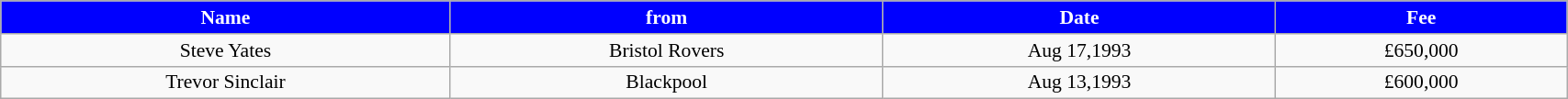<table class="wikitable" style="text-align:center; font-size:90%; width:90%;">
<tr>
<th style="background:#0000FF; color:#FFFFFF; text-align:center;"><strong>Name</strong></th>
<th style="background:#0000FF; color:#FFFFFF; text-align:center;">from</th>
<th style="background:#0000FF; color:#FFFFFF; text-align:center;">Date</th>
<th style="background:#0000FF; color:#FFFFFF; text-align:center;">Fee</th>
</tr>
<tr>
<td>Steve Yates</td>
<td>Bristol Rovers</td>
<td>Aug 17,1993</td>
<td>£650,000</td>
</tr>
<tr>
<td>Trevor Sinclair</td>
<td>Blackpool</td>
<td>Aug 13,1993</td>
<td>£600,000</td>
</tr>
</table>
